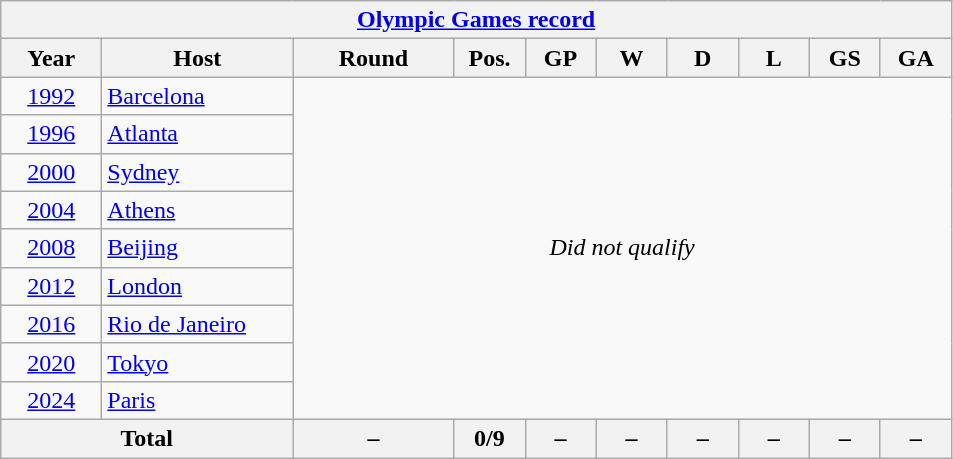<table class="wikitable" style="text-align: center">
<tr>
<th colspan=10><a href='#'>Olympic Games record</a></th>
</tr>
<tr>
<th width=60px>Year</th>
<th width=120px>Host</th>
<th width=100px>Round</th>
<th width=40px>Pos.</th>
<th width=40px>GP</th>
<th width=40px>W</th>
<th width=40px>D</th>
<th width=40px>L</th>
<th width=40px>GS</th>
<th width=40px>GA</th>
</tr>
<tr>
<td><a href='#'>1992</a></td>
<td align=left> <a href='#'>Barcelona</a></td>
<td colspan=9 rowspan=9><em>Did not qualify</em></td>
</tr>
<tr>
<td><a href='#'>1996</a></td>
<td align=left> <a href='#'>Atlanta</a></td>
</tr>
<tr>
<td><a href='#'>2000</a></td>
<td align=left> <a href='#'>Sydney</a></td>
</tr>
<tr>
<td><a href='#'>2004</a></td>
<td align=left> <a href='#'>Athens</a></td>
</tr>
<tr>
<td><a href='#'>2008</a></td>
<td align=left> <a href='#'>Beijing</a></td>
</tr>
<tr>
<td><a href='#'>2012</a></td>
<td align=left> <a href='#'>London</a></td>
</tr>
<tr>
<td><a href='#'>2016</a></td>
<td align=left> <a href='#'>Rio de Janeiro</a></td>
</tr>
<tr>
<td><a href='#'>2020</a></td>
<td align=left> <a href='#'>Tokyo</a></td>
</tr>
<tr>
<td><a href='#'>2024</a></td>
<td align=left> <a href='#'>Paris</a></td>
</tr>
<tr>
<th colspan=2>Total</th>
<th>–</th>
<th>0/9</th>
<th>–</th>
<th>–</th>
<th>–</th>
<th>–</th>
<th>–</th>
<th>–</th>
</tr>
</table>
